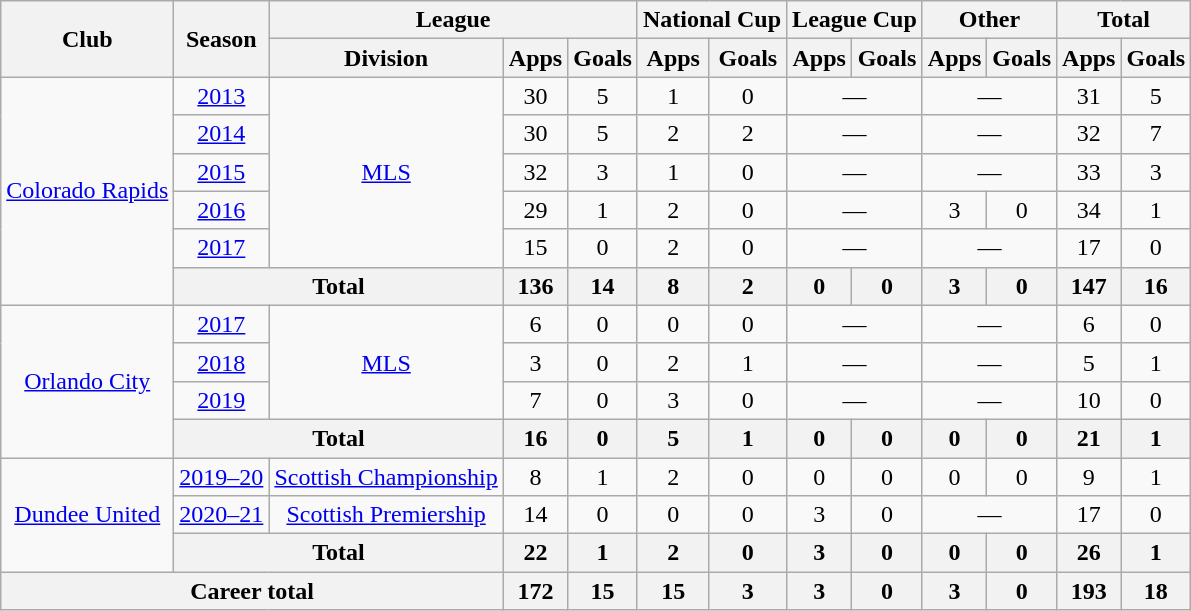<table class="wikitable" style="text-align: center;">
<tr>
<th rowspan="2">Club</th>
<th rowspan="2">Season</th>
<th colspan="3">League</th>
<th colspan="2">National Cup</th>
<th colspan="2">League Cup</th>
<th colspan="2">Other</th>
<th colspan="2">Total</th>
</tr>
<tr>
<th>Division</th>
<th>Apps</th>
<th>Goals</th>
<th>Apps</th>
<th>Goals</th>
<th>Apps</th>
<th>Goals</th>
<th>Apps</th>
<th>Goals</th>
<th>Apps</th>
<th>Goals</th>
</tr>
<tr>
<td rowspan="6"><a href='#'>Colorado Rapids</a></td>
<td><a href='#'>2013</a></td>
<td rowspan="5"><a href='#'>MLS</a></td>
<td>30</td>
<td>5</td>
<td>1</td>
<td>0</td>
<td colspan="2">—</td>
<td colspan="2">—</td>
<td>31</td>
<td>5</td>
</tr>
<tr>
<td><a href='#'>2014</a></td>
<td>30</td>
<td>5</td>
<td>2</td>
<td>2</td>
<td colspan="2">—</td>
<td colspan="2">—</td>
<td>32</td>
<td>7</td>
</tr>
<tr>
<td><a href='#'>2015</a></td>
<td>32</td>
<td>3</td>
<td>1</td>
<td>0</td>
<td colspan="2">—</td>
<td colspan="2">—</td>
<td>33</td>
<td>3</td>
</tr>
<tr>
<td><a href='#'>2016</a></td>
<td>29</td>
<td>1</td>
<td>2</td>
<td>0</td>
<td colspan="2">—</td>
<td>3</td>
<td>0</td>
<td>34</td>
<td>1</td>
</tr>
<tr>
<td><a href='#'>2017</a></td>
<td>15</td>
<td>0</td>
<td>2</td>
<td>0</td>
<td colspan="2">—</td>
<td colspan="2">—</td>
<td>17</td>
<td>0</td>
</tr>
<tr>
<th colspan="2">Total</th>
<th>136</th>
<th>14</th>
<th>8</th>
<th>2</th>
<th>0</th>
<th>0</th>
<th>3</th>
<th>0</th>
<th>147</th>
<th>16</th>
</tr>
<tr>
<td rowspan="4"><a href='#'>Orlando City</a></td>
<td><a href='#'>2017</a></td>
<td rowspan="3"><a href='#'>MLS</a></td>
<td>6</td>
<td>0</td>
<td 0>0</td>
<td>0</td>
<td colspan="2">—</td>
<td colspan="2">—</td>
<td>6</td>
<td>0</td>
</tr>
<tr>
<td><a href='#'>2018</a></td>
<td>3</td>
<td>0</td>
<td>2</td>
<td>1</td>
<td colspan="2">—</td>
<td colspan="2">—</td>
<td>5</td>
<td>1</td>
</tr>
<tr>
<td><a href='#'>2019</a></td>
<td>7</td>
<td>0</td>
<td>3</td>
<td>0</td>
<td colspan="2">—</td>
<td colspan="2">—</td>
<td>10</td>
<td>0</td>
</tr>
<tr>
<th colspan="2">Total</th>
<th>16</th>
<th>0</th>
<th>5</th>
<th>1</th>
<th>0</th>
<th>0</th>
<th>0</th>
<th>0</th>
<th>21</th>
<th>1</th>
</tr>
<tr>
<td rowspan="3"><a href='#'>Dundee United</a></td>
<td><a href='#'>2019–20</a></td>
<td><a href='#'>Scottish Championship</a></td>
<td>8</td>
<td>1</td>
<td>2</td>
<td>0</td>
<td>0</td>
<td>0</td>
<td>0</td>
<td>0</td>
<td>9</td>
<td>1</td>
</tr>
<tr>
<td><a href='#'>2020–21</a></td>
<td><a href='#'>Scottish Premiership</a></td>
<td>14</td>
<td>0</td>
<td>0</td>
<td>0</td>
<td>3</td>
<td>0</td>
<td colspan=2>—</td>
<td>17</td>
<td>0</td>
</tr>
<tr>
<th colspan=2>Total</th>
<th>22</th>
<th>1</th>
<th>2</th>
<th>0</th>
<th>3</th>
<th>0</th>
<th>0</th>
<th>0</th>
<th>26</th>
<th>1</th>
</tr>
<tr>
<th colspan="3">Career total</th>
<th>172</th>
<th>15</th>
<th>15</th>
<th>3</th>
<th>3</th>
<th>0</th>
<th>3</th>
<th>0</th>
<th>193</th>
<th>18</th>
</tr>
</table>
